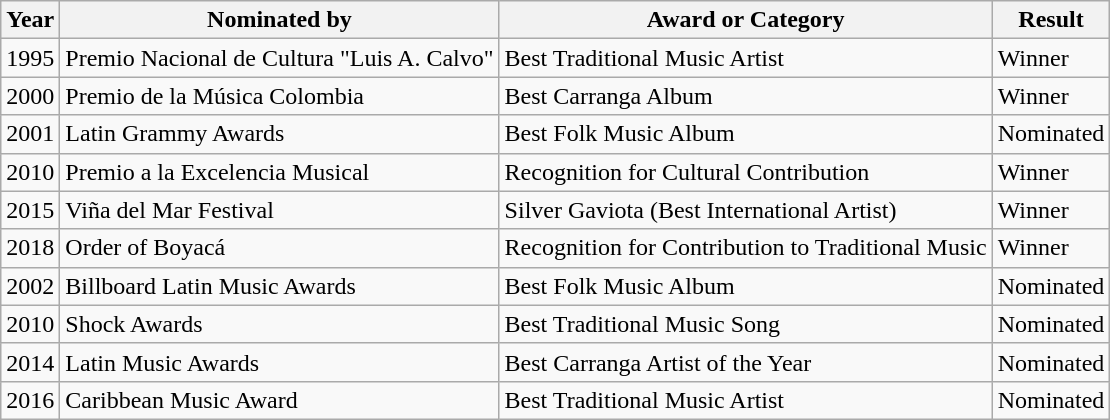<table class="wikitable">
<tr>
<th>Year</th>
<th>Nominated by</th>
<th>Award or Category</th>
<th>Result</th>
</tr>
<tr>
<td>1995</td>
<td>Premio Nacional de Cultura "Luis A. Calvo"</td>
<td>Best Traditional Music Artist</td>
<td>Winner</td>
</tr>
<tr>
<td>2000</td>
<td>Premio de la Música Colombia</td>
<td>Best Carranga Album</td>
<td>Winner</td>
</tr>
<tr>
<td>2001</td>
<td>Latin Grammy Awards</td>
<td>Best Folk Music Album</td>
<td>Nominated</td>
</tr>
<tr>
<td>2010</td>
<td>Premio a la Excelencia Musical</td>
<td>Recognition for Cultural Contribution</td>
<td>Winner</td>
</tr>
<tr>
<td>2015</td>
<td>Viña del Mar Festival</td>
<td>Silver Gaviota (Best International Artist)</td>
<td>Winner</td>
</tr>
<tr>
<td>2018</td>
<td>Order of Boyacá</td>
<td>Recognition for Contribution to Traditional Music</td>
<td>Winner</td>
</tr>
<tr>
<td>2002</td>
<td>Billboard Latin Music Awards</td>
<td>Best Folk Music Album</td>
<td>Nominated</td>
</tr>
<tr>
<td>2010</td>
<td>Shock Awards</td>
<td>Best Traditional Music Song</td>
<td>Nominated</td>
</tr>
<tr>
<td>2014</td>
<td>Latin Music Awards</td>
<td>Best Carranga Artist of the Year</td>
<td>Nominated</td>
</tr>
<tr>
<td>2016</td>
<td>Caribbean Music Award</td>
<td>Best Traditional Music Artist</td>
<td>Nominated</td>
</tr>
</table>
